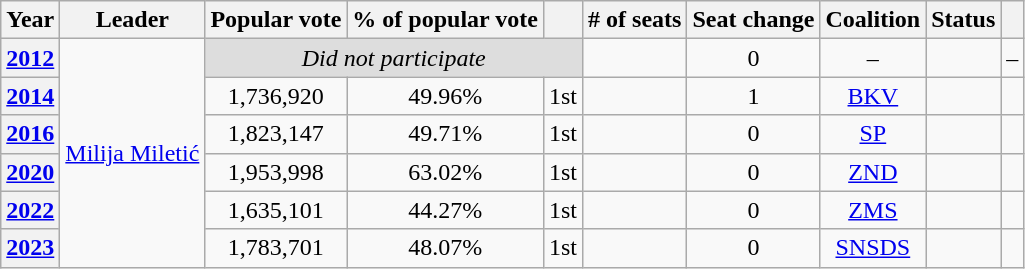<table class="wikitable" style="text-align:center">
<tr>
<th>Year</th>
<th>Leader</th>
<th>Popular vote</th>
<th>% of popular vote</th>
<th></th>
<th># of seats</th>
<th>Seat change</th>
<th>Coalition</th>
<th>Status</th>
<th></th>
</tr>
<tr>
<th><a href='#'>2012</a></th>
<td rowspan="6"><a href='#'>Milija Miletić</a></td>
<td colspan="3" style="background:#ddd"><em>Did not participate</em></td>
<td></td>
<td> 0</td>
<td>–</td>
<td></td>
<td>–</td>
</tr>
<tr>
<th><a href='#'>2014</a></th>
<td>1,736,920</td>
<td>49.96%</td>
<td> 1st</td>
<td></td>
<td> 1</td>
<td><a href='#'>BKV</a></td>
<td></td>
<td></td>
</tr>
<tr>
<th><a href='#'>2016</a></th>
<td>1,823,147</td>
<td>49.71%</td>
<td> 1st</td>
<td></td>
<td> 0</td>
<td><a href='#'>SP</a></td>
<td></td>
<td></td>
</tr>
<tr>
<th><a href='#'>2020</a></th>
<td>1,953,998</td>
<td>63.02%</td>
<td> 1st</td>
<td></td>
<td> 0</td>
<td><a href='#'>ZND</a></td>
<td></td>
<td></td>
</tr>
<tr>
<th><a href='#'>2022</a></th>
<td>1,635,101</td>
<td>44.27%</td>
<td> 1st</td>
<td></td>
<td> 0</td>
<td><a href='#'>ZMS</a></td>
<td></td>
<td></td>
</tr>
<tr>
<th><a href='#'>2023</a></th>
<td>1,783,701</td>
<td>48.07%</td>
<td> 1st</td>
<td></td>
<td> 0</td>
<td><a href='#'>SNSDS</a></td>
<td></td>
<td></td>
</tr>
</table>
